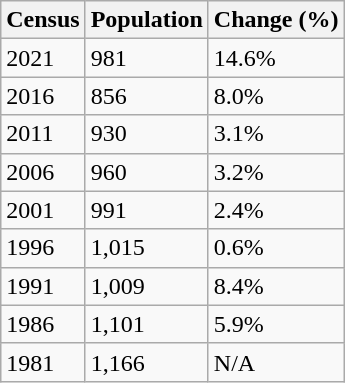<table class="wikitable">
<tr>
<th>Census</th>
<th>Population</th>
<th>Change (%)</th>
</tr>
<tr>
<td>2021</td>
<td>981</td>
<td>14.6%</td>
</tr>
<tr>
<td>2016</td>
<td>856</td>
<td>8.0%</td>
</tr>
<tr>
<td>2011</td>
<td>930</td>
<td>3.1%</td>
</tr>
<tr>
<td>2006</td>
<td>960</td>
<td>3.2%</td>
</tr>
<tr>
<td>2001</td>
<td>991</td>
<td>2.4%</td>
</tr>
<tr>
<td>1996</td>
<td>1,015</td>
<td>0.6%</td>
</tr>
<tr>
<td>1991</td>
<td>1,009</td>
<td>8.4%</td>
</tr>
<tr>
<td>1986</td>
<td>1,101</td>
<td>5.9%</td>
</tr>
<tr>
<td>1981</td>
<td>1,166</td>
<td>N/A</td>
</tr>
</table>
